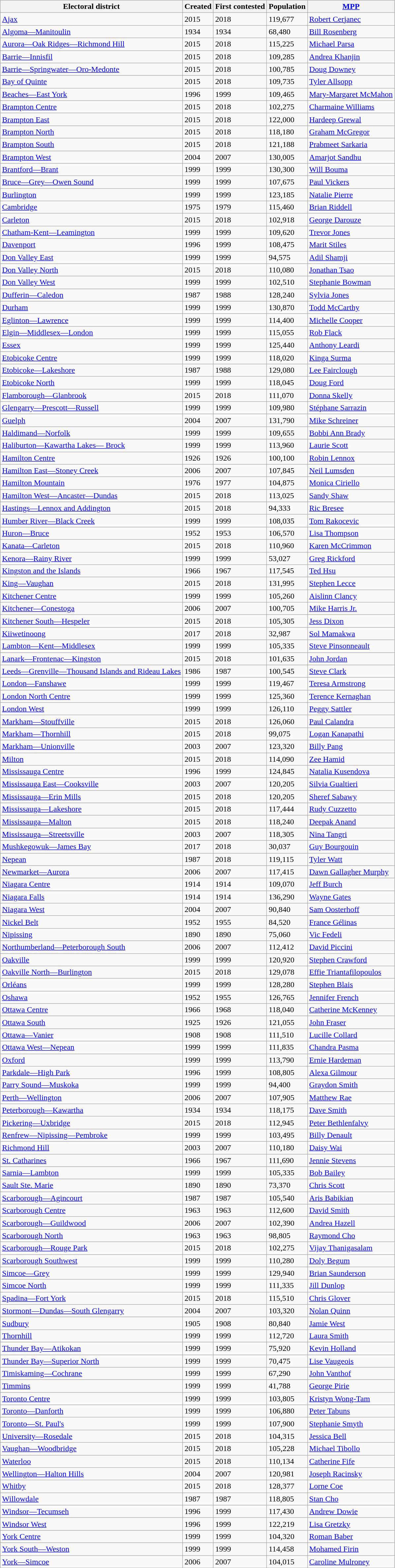<table class="wikitable sortable">
<tr>
<th>Electoral district</th>
<th>Created</th>
<th>First contested</th>
<th>Population</th>
<th><a href='#'>MPP</a></th>
</tr>
<tr>
<td><a href='#'>Ajax</a></td>
<td>2015</td>
<td>2018</td>
<td>119,677</td>
<td><a href='#'>Robert Cerjanec</a></td>
</tr>
<tr>
<td><a href='#'>Algoma—Manitoulin</a></td>
<td>1934</td>
<td>1934</td>
<td>68,480</td>
<td><a href='#'>Bill Rosenberg</a></td>
</tr>
<tr>
<td><a href='#'>Aurora—Oak Ridges—Richmond Hill</a></td>
<td>2015</td>
<td>2018</td>
<td>115,225</td>
<td><a href='#'>Michael Parsa</a></td>
</tr>
<tr>
<td><a href='#'>Barrie—Innisfil</a></td>
<td>2015</td>
<td>2018</td>
<td>109,285</td>
<td><a href='#'>Andrea Khanjin</a></td>
</tr>
<tr>
<td><a href='#'>Barrie—Springwater—Oro-Medonte</a></td>
<td>2015</td>
<td>2018</td>
<td>100,785</td>
<td><a href='#'>Doug Downey</a></td>
</tr>
<tr>
<td><a href='#'>Bay of Quinte</a></td>
<td>2015</td>
<td>2018</td>
<td>109,735</td>
<td><a href='#'>Tyler Allsopp</a></td>
</tr>
<tr>
<td><a href='#'>Beaches—East York</a></td>
<td>1996</td>
<td>1999</td>
<td>109,465</td>
<td><a href='#'>Mary-Margaret McMahon</a></td>
</tr>
<tr>
<td><a href='#'>Brampton Centre</a></td>
<td>2015</td>
<td>2018</td>
<td>102,275</td>
<td><a href='#'>Charmaine Williams</a></td>
</tr>
<tr>
<td><a href='#'>Brampton East</a></td>
<td>2015</td>
<td>2018</td>
<td>122,000</td>
<td><a href='#'>Hardeep Grewal</a></td>
</tr>
<tr>
<td><a href='#'>Brampton North</a></td>
<td>2015</td>
<td>2018</td>
<td>118,180</td>
<td><a href='#'>Graham McGregor</a></td>
</tr>
<tr>
<td><a href='#'>Brampton South</a></td>
<td>2015</td>
<td>2018</td>
<td>121,188</td>
<td><a href='#'>Prabmeet Sarkaria</a></td>
</tr>
<tr>
<td><a href='#'>Brampton West</a></td>
<td>2004</td>
<td>2007</td>
<td>130,005</td>
<td><a href='#'>Amarjot Sandhu</a></td>
</tr>
<tr>
<td><a href='#'>Brantford—Brant</a></td>
<td>1999</td>
<td>1999</td>
<td>130,300</td>
<td><a href='#'>Will Bouma</a></td>
</tr>
<tr>
<td><a href='#'>Bruce—Grey—Owen Sound</a></td>
<td>1999</td>
<td>1999</td>
<td>107,675</td>
<td><a href='#'>Paul Vickers</a></td>
</tr>
<tr>
<td><a href='#'>Burlington</a></td>
<td>1999</td>
<td>1999</td>
<td>123,185</td>
<td><a href='#'>Natalie Pierre</a></td>
</tr>
<tr>
<td><a href='#'>Cambridge</a></td>
<td>1975</td>
<td>1979</td>
<td>115,460</td>
<td><a href='#'>Brian Riddell</a></td>
</tr>
<tr>
<td><a href='#'>Carleton</a></td>
<td>2015</td>
<td>2018</td>
<td>102,918</td>
<td><a href='#'>George Darouze</a></td>
</tr>
<tr>
<td><a href='#'>Chatham-Kent—Leamington</a></td>
<td>1999</td>
<td>1999</td>
<td>109,620</td>
<td><a href='#'>Trevor Jones</a></td>
</tr>
<tr>
<td><a href='#'>Davenport</a></td>
<td>1996</td>
<td>1999</td>
<td>108,475</td>
<td><a href='#'>Marit Stiles</a></td>
</tr>
<tr>
<td><a href='#'>Don Valley East</a></td>
<td>1999</td>
<td>1999</td>
<td>94,575</td>
<td><a href='#'>Adil Shamji</a></td>
</tr>
<tr>
<td><a href='#'>Don Valley North</a></td>
<td>2015</td>
<td>2018</td>
<td>110,080</td>
<td><a href='#'>Jonathan Tsao</a></td>
</tr>
<tr>
<td><a href='#'>Don Valley West</a></td>
<td>1999</td>
<td>1999</td>
<td>102,510</td>
<td><a href='#'>Stephanie Bowman</a></td>
</tr>
<tr>
<td><a href='#'>Dufferin—Caledon</a></td>
<td>1987</td>
<td>1988</td>
<td>128,240</td>
<td><a href='#'>Sylvia Jones</a></td>
</tr>
<tr>
<td><a href='#'>Durham</a></td>
<td>1999</td>
<td>1999</td>
<td>130,870</td>
<td><a href='#'>Todd McCarthy</a></td>
</tr>
<tr>
<td><a href='#'>Eglinton—Lawrence</a></td>
<td>1999</td>
<td>1999</td>
<td>114,400</td>
<td><a href='#'>Michelle Cooper</a></td>
</tr>
<tr>
<td><a href='#'>Elgin—Middlesex—London</a></td>
<td>1999</td>
<td>1999</td>
<td>115,055</td>
<td><a href='#'>Rob Flack</a></td>
</tr>
<tr>
<td><a href='#'>Essex</a></td>
<td>1999</td>
<td>1999</td>
<td>125,440</td>
<td><a href='#'>Anthony Leardi</a></td>
</tr>
<tr>
<td><a href='#'>Etobicoke Centre</a></td>
<td>1999</td>
<td>1999</td>
<td>118,020</td>
<td><a href='#'>Kinga Surma</a></td>
</tr>
<tr>
<td><a href='#'>Etobicoke—Lakeshore</a></td>
<td>1987</td>
<td>1988</td>
<td>129,080</td>
<td><a href='#'>Lee Fairclough</a></td>
</tr>
<tr>
<td><a href='#'>Etobicoke North</a></td>
<td>1999</td>
<td>1999</td>
<td>118,045</td>
<td><a href='#'>Doug Ford</a></td>
</tr>
<tr>
<td><a href='#'>Flamborough—Glanbrook</a></td>
<td>2015</td>
<td>2018</td>
<td>111,070</td>
<td><a href='#'>Donna Skelly</a></td>
</tr>
<tr>
<td><a href='#'>Glengarry—Prescott—Russell</a></td>
<td>1999</td>
<td>1999</td>
<td>109,980</td>
<td><a href='#'>Stéphane Sarrazin</a></td>
</tr>
<tr>
<td><a href='#'>Guelph</a></td>
<td>2004</td>
<td>2007</td>
<td>131,790</td>
<td><a href='#'>Mike Schreiner</a></td>
</tr>
<tr>
<td><a href='#'>Haldimand—Norfolk</a></td>
<td>1999</td>
<td>1999</td>
<td>109,655</td>
<td><a href='#'>Bobbi Ann Brady</a></td>
</tr>
<tr>
<td><a href='#'>Haliburton—Kawartha Lakes—
Brock</a></td>
<td>1999</td>
<td>1999</td>
<td>113,960</td>
<td><a href='#'>Laurie Scott</a></td>
</tr>
<tr>
<td><a href='#'>Hamilton Centre</a></td>
<td>1926</td>
<td>1926</td>
<td>100,100</td>
<td><a href='#'>Robin Lennox</a></td>
</tr>
<tr>
<td><a href='#'>Hamilton East—Stoney Creek</a></td>
<td>2006</td>
<td>2007</td>
<td>107,845</td>
<td><a href='#'>Neil Lumsden</a></td>
</tr>
<tr>
<td><a href='#'>Hamilton Mountain</a></td>
<td>1976</td>
<td>1977</td>
<td>104,875</td>
<td><a href='#'>Monica Ciriello</a></td>
</tr>
<tr>
<td><a href='#'>Hamilton West—Ancaster—Dundas</a></td>
<td>2015</td>
<td>2018</td>
<td>113,025</td>
<td><a href='#'>Sandy Shaw</a></td>
</tr>
<tr>
<td><a href='#'>Hastings—Lennox and Addington</a></td>
<td>2015</td>
<td>2018</td>
<td>94,333</td>
<td><a href='#'>Ric Bresee</a></td>
</tr>
<tr>
<td><a href='#'>Humber River—Black Creek</a></td>
<td>1999</td>
<td>1999</td>
<td>108,035</td>
<td><a href='#'>Tom Rakocevic</a></td>
</tr>
<tr>
<td><a href='#'>Huron—Bruce</a></td>
<td>1952</td>
<td>1953</td>
<td>106,570</td>
<td><a href='#'>Lisa Thompson</a></td>
</tr>
<tr>
<td><a href='#'>Kanata—Carleton</a></td>
<td>2015</td>
<td>2018</td>
<td>110,960</td>
<td><a href='#'>Karen McCrimmon</a></td>
</tr>
<tr>
<td><a href='#'>Kenora—Rainy River</a></td>
<td>1999</td>
<td>1999</td>
<td>53,027</td>
<td><a href='#'>Greg Rickford</a></td>
</tr>
<tr>
<td><a href='#'>Kingston and the Islands</a></td>
<td>1966</td>
<td>1967</td>
<td>117,545</td>
<td><a href='#'>Ted Hsu</a></td>
</tr>
<tr>
<td><a href='#'>King—Vaughan</a></td>
<td>2015</td>
<td>2018</td>
<td>131,995</td>
<td><a href='#'>Stephen Lecce</a></td>
</tr>
<tr>
<td><a href='#'>Kitchener Centre</a></td>
<td>1999</td>
<td>1999</td>
<td>105,260</td>
<td><a href='#'>Aislinn Clancy</a></td>
</tr>
<tr>
<td><a href='#'>Kitchener—Conestoga</a></td>
<td>2006</td>
<td>2007</td>
<td>100,705</td>
<td><a href='#'>Mike Harris Jr.</a></td>
</tr>
<tr>
<td><a href='#'>Kitchener South—Hespeler</a></td>
<td>2015</td>
<td>2018</td>
<td>105,305</td>
<td><a href='#'>Jess Dixon</a></td>
</tr>
<tr>
<td><a href='#'>Kiiwetinoong</a></td>
<td>2017</td>
<td>2018</td>
<td>32,987</td>
<td><a href='#'>Sol Mamakwa</a></td>
</tr>
<tr>
<td><a href='#'>Lambton—Kent—Middlesex</a></td>
<td>1999</td>
<td>1999</td>
<td>105,335</td>
<td><a href='#'>Steve Pinsonneault</a></td>
</tr>
<tr>
<td><a href='#'>Lanark—Frontenac—Kingston</a></td>
<td>2015</td>
<td>2018</td>
<td>101,635</td>
<td><a href='#'>John Jordan</a></td>
</tr>
<tr>
<td><a href='#'>Leeds—Grenville—Thousand Islands and Rideau Lakes</a></td>
<td>1986</td>
<td>1987</td>
<td>100,545</td>
<td><a href='#'>Steve Clark</a></td>
</tr>
<tr>
<td><a href='#'>London—Fanshawe</a></td>
<td>1999</td>
<td>1999</td>
<td>119,467</td>
<td><a href='#'>Teresa Armstrong</a></td>
</tr>
<tr>
<td><a href='#'>London North Centre</a></td>
<td>1999</td>
<td>1999</td>
<td>125,360</td>
<td><a href='#'>Terence Kernaghan</a></td>
</tr>
<tr>
<td><a href='#'>London West</a></td>
<td>1999</td>
<td>1999</td>
<td>126,110</td>
<td><a href='#'>Peggy Sattler</a></td>
</tr>
<tr>
<td><a href='#'>Markham—Stouffville</a></td>
<td>2015</td>
<td>2018</td>
<td>126,060</td>
<td><a href='#'>Paul Calandra</a></td>
</tr>
<tr>
<td><a href='#'>Markham—Thornhill</a></td>
<td>2015</td>
<td>2018</td>
<td>99,075</td>
<td><a href='#'>Logan Kanapathi</a></td>
</tr>
<tr>
<td><a href='#'>Markham—Unionville</a></td>
<td>2003</td>
<td>2007</td>
<td>123,320</td>
<td><a href='#'>Billy Pang</a></td>
</tr>
<tr>
<td><a href='#'>Milton</a></td>
<td>2015</td>
<td>2018</td>
<td>114,090</td>
<td><a href='#'>Zee Hamid</a></td>
</tr>
<tr>
<td><a href='#'>Mississauga Centre</a></td>
<td>1996</td>
<td>1999</td>
<td>124,845</td>
<td><a href='#'>Natalia Kusendova</a></td>
</tr>
<tr>
<td><a href='#'>Mississauga East—Cooksville</a></td>
<td>2003</td>
<td>2007</td>
<td>120,205</td>
<td><a href='#'>Silvia Gualtieri</a></td>
</tr>
<tr>
<td><a href='#'>Mississauga—Erin Mills</a></td>
<td>2015</td>
<td>2018</td>
<td>120,205</td>
<td><a href='#'>Sheref Sabawy</a></td>
</tr>
<tr>
<td><a href='#'>Mississauga—Lakeshore</a></td>
<td>2015</td>
<td>2018</td>
<td>117,444</td>
<td><a href='#'>Rudy Cuzzetto</a></td>
</tr>
<tr>
<td><a href='#'>Mississauga—Malton</a></td>
<td>2015</td>
<td>2018</td>
<td>118,240</td>
<td><a href='#'>Deepak Anand</a></td>
</tr>
<tr>
<td><a href='#'>Mississauga—Streetsville</a></td>
<td>2003</td>
<td>2007</td>
<td>118,305</td>
<td><a href='#'>Nina Tangri</a></td>
</tr>
<tr>
<td><a href='#'>Mushkegowuk—James Bay</a></td>
<td>2017</td>
<td>2018</td>
<td>30,037</td>
<td><a href='#'>Guy Bourgouin</a></td>
</tr>
<tr>
<td><a href='#'>Nepean</a></td>
<td>1987</td>
<td>2018</td>
<td>119,115</td>
<td><a href='#'>Tyler Watt</a></td>
</tr>
<tr>
<td><a href='#'>Newmarket—Aurora</a></td>
<td>2006</td>
<td>2007</td>
<td>117,415</td>
<td><a href='#'>Dawn Gallagher Murphy</a></td>
</tr>
<tr>
<td><a href='#'>Niagara Centre</a></td>
<td>1914</td>
<td>1914</td>
<td>109,070</td>
<td><a href='#'>Jeff Burch</a></td>
</tr>
<tr>
<td><a href='#'>Niagara Falls</a></td>
<td>1914</td>
<td>1914</td>
<td>136,290</td>
<td><a href='#'>Wayne Gates</a></td>
</tr>
<tr>
<td><a href='#'>Niagara West</a></td>
<td>2004</td>
<td>2007</td>
<td>90,840</td>
<td><a href='#'>Sam Oosterhoff</a></td>
</tr>
<tr>
<td><a href='#'>Nickel Belt</a></td>
<td>1952</td>
<td>1955</td>
<td>84,520</td>
<td><a href='#'>France Gélinas</a></td>
</tr>
<tr>
<td><a href='#'>Nipissing</a></td>
<td>1890</td>
<td>1890</td>
<td>75,060</td>
<td><a href='#'>Vic Fedeli</a></td>
</tr>
<tr>
<td><a href='#'>Northumberland—Peterborough South</a></td>
<td>2006</td>
<td>2007</td>
<td>112,412</td>
<td><a href='#'>David Piccini</a></td>
</tr>
<tr>
<td><a href='#'>Oakville</a></td>
<td>1999</td>
<td>1999</td>
<td>120,920</td>
<td><a href='#'>Stephen Crawford</a></td>
</tr>
<tr>
<td><a href='#'>Oakville North—Burlington</a></td>
<td>2015</td>
<td>2018</td>
<td>129,078</td>
<td><a href='#'>Effie Triantafilopoulos</a></td>
</tr>
<tr>
<td><a href='#'>Orléans</a></td>
<td>1999</td>
<td>1999</td>
<td>128,280</td>
<td><a href='#'>Stephen Blais</a></td>
</tr>
<tr>
<td><a href='#'>Oshawa</a></td>
<td>1952</td>
<td>1955</td>
<td>126,765</td>
<td><a href='#'>Jennifer French</a></td>
</tr>
<tr>
<td><a href='#'>Ottawa Centre</a></td>
<td>1966</td>
<td>1968</td>
<td>118,040</td>
<td><a href='#'>Catherine McKenney</a></td>
</tr>
<tr>
<td><a href='#'>Ottawa South</a></td>
<td>1925</td>
<td>1926</td>
<td>121,055</td>
<td><a href='#'>John Fraser</a></td>
</tr>
<tr>
<td><a href='#'>Ottawa—Vanier</a></td>
<td>1908</td>
<td>1908</td>
<td>111,510</td>
<td><a href='#'>Lucille Collard</a></td>
</tr>
<tr>
<td><a href='#'>Ottawa West—Nepean</a></td>
<td>1999</td>
<td>1999</td>
<td>111,835</td>
<td><a href='#'>Chandra Pasma</a></td>
</tr>
<tr>
<td><a href='#'>Oxford</a></td>
<td>1999</td>
<td>1999</td>
<td>113,790</td>
<td><a href='#'>Ernie Hardeman</a></td>
</tr>
<tr>
<td><a href='#'>Parkdale—High Park</a></td>
<td>1996</td>
<td>1999</td>
<td>108,805</td>
<td><a href='#'>Alexa Gilmour</a></td>
</tr>
<tr>
<td><a href='#'>Parry Sound—Muskoka</a></td>
<td>1999</td>
<td>1999</td>
<td>94,400</td>
<td><a href='#'>Graydon Smith</a></td>
</tr>
<tr>
<td><a href='#'>Perth—Wellington</a></td>
<td>2006</td>
<td>2007</td>
<td>107,905</td>
<td><a href='#'>Matthew Rae</a></td>
</tr>
<tr>
<td><a href='#'>Peterborough—Kawartha</a></td>
<td>1934</td>
<td>1934</td>
<td>118,175</td>
<td><a href='#'>Dave Smith</a></td>
</tr>
<tr>
<td><a href='#'>Pickering—Uxbridge</a></td>
<td>2015</td>
<td>2018</td>
<td>112,945</td>
<td><a href='#'>Peter Bethlenfalvy</a></td>
</tr>
<tr>
<td><a href='#'>Renfrew—Nipissing—Pembroke</a></td>
<td>1999</td>
<td>1999</td>
<td>103,495</td>
<td><a href='#'>Billy Denault</a></td>
</tr>
<tr>
<td><a href='#'>Richmond Hill</a></td>
<td>2003</td>
<td>2007</td>
<td>110,180</td>
<td><a href='#'>Daisy Wai</a></td>
</tr>
<tr>
<td><a href='#'>St. Catharines</a></td>
<td>1966</td>
<td>1967</td>
<td>111,690</td>
<td><a href='#'>Jennie Stevens</a></td>
</tr>
<tr>
<td><a href='#'>Sarnia—Lambton</a></td>
<td>1999</td>
<td>1999</td>
<td>105,335</td>
<td><a href='#'>Bob Bailey</a></td>
</tr>
<tr>
<td><a href='#'>Sault Ste. Marie</a></td>
<td>1890</td>
<td>1890</td>
<td>73,370</td>
<td><a href='#'>Chris Scott</a></td>
</tr>
<tr>
<td><a href='#'>Scarborough—Agincourt</a></td>
<td>1987</td>
<td>1987</td>
<td>105,540</td>
<td><a href='#'>Aris Babikian</a></td>
</tr>
<tr>
<td><a href='#'>Scarborough Centre</a></td>
<td>1963</td>
<td>1963</td>
<td>112,600</td>
<td><a href='#'>David Smith</a></td>
</tr>
<tr>
<td><a href='#'>Scarborough—Guildwood</a></td>
<td>2006</td>
<td>2007</td>
<td>102,390</td>
<td><a href='#'>Andrea Hazell</a></td>
</tr>
<tr>
<td><a href='#'>Scarborough North</a></td>
<td>1963</td>
<td>1963</td>
<td>98,805</td>
<td><a href='#'>Raymond Cho</a></td>
</tr>
<tr>
<td><a href='#'>Scarborough—Rouge Park</a></td>
<td>2015</td>
<td>2018</td>
<td>102,275</td>
<td><a href='#'>Vijay Thanigasalam</a></td>
</tr>
<tr>
<td><a href='#'>Scarborough Southwest</a></td>
<td>1999</td>
<td>1999</td>
<td>110,280</td>
<td><a href='#'>Doly Begum</a></td>
</tr>
<tr>
<td><a href='#'>Simcoe—Grey</a></td>
<td>1999</td>
<td>1999</td>
<td>129,940</td>
<td><a href='#'>Brian Saunderson</a></td>
</tr>
<tr>
<td><a href='#'>Simcoe North</a></td>
<td>1999</td>
<td>1999</td>
<td>111,335</td>
<td><a href='#'>Jill Dunlop</a></td>
</tr>
<tr>
<td><a href='#'>Spadina—Fort York</a></td>
<td>2015</td>
<td>2018</td>
<td>115,510</td>
<td><a href='#'>Chris Glover</a></td>
</tr>
<tr>
<td><a href='#'>Stormont—Dundas—South Glengarry</a></td>
<td>2004</td>
<td>2007</td>
<td>103,320</td>
<td><a href='#'>Nolan Quinn</a></td>
</tr>
<tr>
<td><a href='#'>Sudbury</a></td>
<td>1905</td>
<td>1908</td>
<td>80,840</td>
<td><a href='#'>Jamie West</a></td>
</tr>
<tr>
<td><a href='#'>Thornhill</a></td>
<td>1999</td>
<td>1999</td>
<td>112,720</td>
<td><a href='#'>Laura Smith</a></td>
</tr>
<tr>
<td><a href='#'>Thunder Bay—Atikokan</a></td>
<td>1999</td>
<td>1999</td>
<td>75,920</td>
<td><a href='#'>Kevin Holland</a></td>
</tr>
<tr>
<td><a href='#'>Thunder Bay—Superior North</a></td>
<td>1999</td>
<td>1999</td>
<td>70,475</td>
<td><a href='#'>Lise Vaugeois</a></td>
</tr>
<tr>
<td><a href='#'>Timiskaming—Cochrane</a></td>
<td>1999</td>
<td>1999</td>
<td>67,290</td>
<td><a href='#'>John Vanthof</a></td>
</tr>
<tr>
<td><a href='#'>Timmins</a></td>
<td>1999</td>
<td>1999</td>
<td>41,788</td>
<td><a href='#'>George Pirie</a></td>
</tr>
<tr>
<td><a href='#'>Toronto Centre</a></td>
<td>1999</td>
<td>1999</td>
<td>103,805</td>
<td><a href='#'>Kristyn Wong-Tam</a></td>
</tr>
<tr>
<td><a href='#'>Toronto—Danforth</a></td>
<td>1999</td>
<td>1999</td>
<td>106,880</td>
<td><a href='#'>Peter Tabuns</a></td>
</tr>
<tr>
<td><a href='#'>Toronto—St. Paul's</a></td>
<td>1999</td>
<td>1999</td>
<td>107,900</td>
<td><a href='#'>Stephanie Smyth</a></td>
</tr>
<tr>
<td><a href='#'>University—Rosedale</a></td>
<td>2015</td>
<td>2018</td>
<td>104,315</td>
<td><a href='#'>Jessica Bell</a></td>
</tr>
<tr>
<td><a href='#'>Vaughan—Woodbridge</a></td>
<td>2015</td>
<td>2018</td>
<td>105,228</td>
<td><a href='#'>Michael Tibollo</a></td>
</tr>
<tr>
<td><a href='#'>Waterloo</a></td>
<td>2015</td>
<td>2018</td>
<td>110,134</td>
<td><a href='#'>Catherine Fife</a></td>
</tr>
<tr>
<td><a href='#'>Wellington—Halton Hills</a></td>
<td>2004</td>
<td>2007</td>
<td>120,981</td>
<td><a href='#'>Joseph Racinsky</a></td>
</tr>
<tr>
<td><a href='#'>Whitby</a></td>
<td>2015</td>
<td>2018</td>
<td>128,377</td>
<td><a href='#'>Lorne Coe</a></td>
</tr>
<tr>
<td><a href='#'>Willowdale</a></td>
<td>1987</td>
<td>1987</td>
<td>118,805</td>
<td><a href='#'>Stan Cho</a></td>
</tr>
<tr>
<td><a href='#'>Windsor—Tecumseh</a></td>
<td>1996</td>
<td>1999</td>
<td>117,430</td>
<td><a href='#'>Andrew Dowie</a></td>
</tr>
<tr>
<td><a href='#'>Windsor West</a></td>
<td>1996</td>
<td>1999</td>
<td>122,219</td>
<td><a href='#'>Lisa Gretzky</a></td>
</tr>
<tr>
<td><a href='#'>York Centre</a></td>
<td>1999</td>
<td>1999</td>
<td>104,320</td>
<td><a href='#'>Roman Baber</a></td>
</tr>
<tr>
<td><a href='#'>York South—Weston</a></td>
<td>1999</td>
<td>1999</td>
<td>114,458</td>
<td><a href='#'>Mohamed Firin</a></td>
</tr>
<tr>
<td><a href='#'>York—Simcoe</a></td>
<td>2006</td>
<td>2007</td>
<td>104,015</td>
<td><a href='#'>Caroline Mulroney</a></td>
</tr>
</table>
